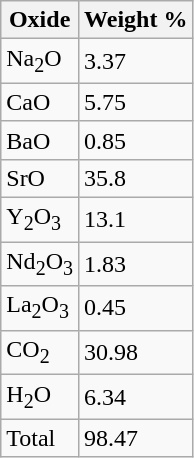<table class="wikitable">
<tr>
<th>Oxide</th>
<th>Weight %</th>
</tr>
<tr>
<td>Na<sub>2</sub>O</td>
<td>3.37</td>
</tr>
<tr>
<td>CaO</td>
<td>5.75</td>
</tr>
<tr>
<td>BaO</td>
<td>0.85</td>
</tr>
<tr>
<td>SrO</td>
<td>35.8</td>
</tr>
<tr>
<td>Y<sub>2</sub>O<sub>3</sub></td>
<td>13.1</td>
</tr>
<tr>
<td>Nd<sub>2</sub>O<sub>3</sub></td>
<td>1.83</td>
</tr>
<tr>
<td>La<sub>2</sub>O<sub>3</sub></td>
<td>0.45</td>
</tr>
<tr>
<td>CO<sub>2</sub></td>
<td>30.98</td>
</tr>
<tr>
<td>H<sub>2</sub>O</td>
<td>6.34</td>
</tr>
<tr>
<td>Total</td>
<td>98.47</td>
</tr>
</table>
